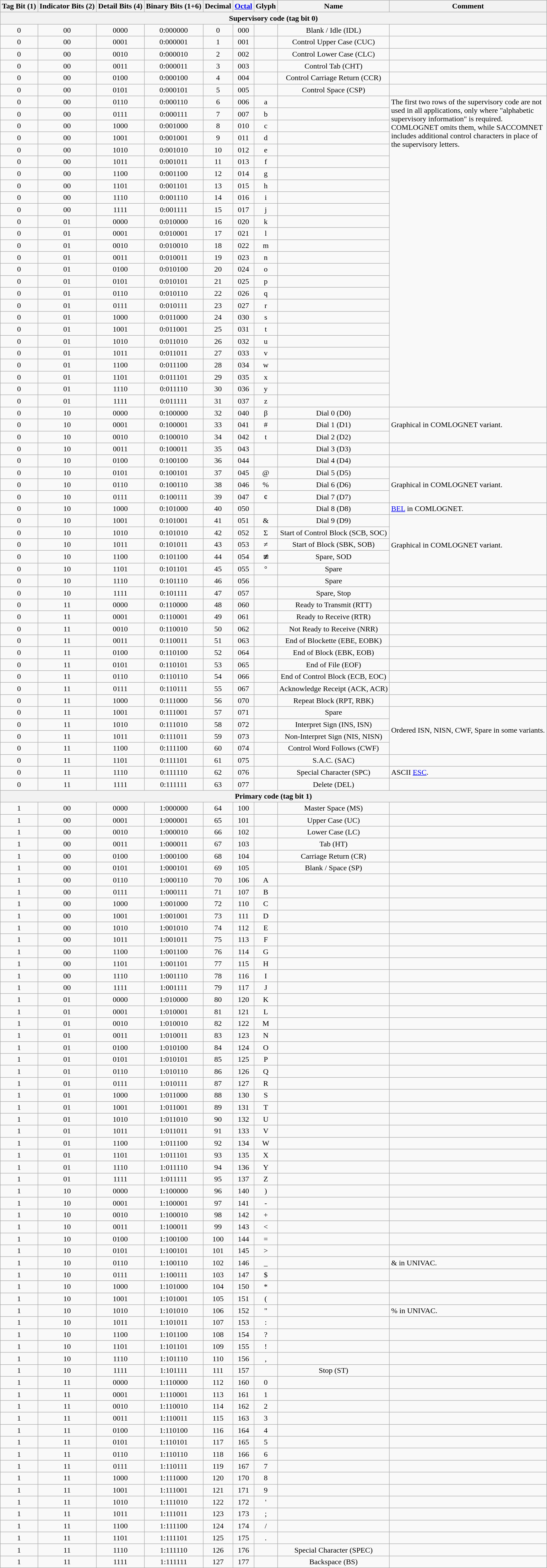<table class="wikitable" style="text-align: center">
<tr>
<th>Tag Bit (1)</th>
<th>Indicator Bits (2)</th>
<th>Detail Bits (4)</th>
<th>Binary Bits (1+6)</th>
<th>Decimal</th>
<th><a href='#'>Octal</a></th>
<th>Glyph</th>
<th>Name</th>
<th>Comment</th>
</tr>
<tr>
<th colspan=9>Supervisory code (tag bit 0)</th>
</tr>
<tr>
<td>0</td>
<td>00</td>
<td>0000</td>
<td>0:000000</td>
<td>0</td>
<td>000</td>
<td></td>
<td>Blank / Idle (IDL)</td>
<td></td>
</tr>
<tr>
<td>0</td>
<td>00</td>
<td>0001</td>
<td>0:000001</td>
<td>1</td>
<td>001</td>
<td></td>
<td>Control Upper Case (CUC)</td>
<td></td>
</tr>
<tr>
<td>0</td>
<td>00</td>
<td>0010</td>
<td>0:000010</td>
<td>2</td>
<td>002</td>
<td></td>
<td>Control Lower Case (CLC)</td>
<td></td>
</tr>
<tr>
<td>0</td>
<td>00</td>
<td>0011</td>
<td>0:000011</td>
<td>3</td>
<td>003</td>
<td></td>
<td>Control Tab (CHT)</td>
<td></td>
</tr>
<tr>
<td>0</td>
<td>00</td>
<td>0100</td>
<td>0:000100</td>
<td>4</td>
<td>004</td>
<td></td>
<td>Control Carriage Return (CCR)</td>
<td></td>
</tr>
<tr>
<td>0</td>
<td>00</td>
<td>0101</td>
<td>0:000101</td>
<td>5</td>
<td>005</td>
<td></td>
<td>Control Space (CSP)</td>
<td></td>
</tr>
<tr>
<td>0</td>
<td>00</td>
<td>0110</td>
<td>0:000110</td>
<td>6</td>
<td>006</td>
<td>a</td>
<td></td>
<td rowspan=26 style="vertical-align: top; text-align: left; max-width: 10em">The first two rows of the supervisory code are not used in all applications, only where "alphabetic supervisory information" is required. COMLOGNET omits them, while SACCOMNET includes additional control characters in place of the supervisory letters.</td>
</tr>
<tr>
<td>0</td>
<td>00</td>
<td>0111</td>
<td>0:000111</td>
<td>7</td>
<td>007</td>
<td>b</td>
<td></td>
</tr>
<tr>
<td>0</td>
<td>00</td>
<td>1000</td>
<td>0:001000</td>
<td>8</td>
<td>010</td>
<td>c</td>
<td></td>
</tr>
<tr>
<td>0</td>
<td>00</td>
<td>1001</td>
<td>0:001001</td>
<td>9</td>
<td>011</td>
<td>d</td>
<td></td>
</tr>
<tr>
<td>0</td>
<td>00</td>
<td>1010</td>
<td>0:001010</td>
<td>10</td>
<td>012</td>
<td>e</td>
<td></td>
</tr>
<tr>
<td>0</td>
<td>00</td>
<td>1011</td>
<td>0:001011</td>
<td>11</td>
<td>013</td>
<td>f</td>
<td></td>
</tr>
<tr>
<td>0</td>
<td>00</td>
<td>1100</td>
<td>0:001100</td>
<td>12</td>
<td>014</td>
<td>g</td>
<td></td>
</tr>
<tr>
<td>0</td>
<td>00</td>
<td>1101</td>
<td>0:001101</td>
<td>13</td>
<td>015</td>
<td>h</td>
<td></td>
</tr>
<tr>
<td>0</td>
<td>00</td>
<td>1110</td>
<td>0:001110</td>
<td>14</td>
<td>016</td>
<td>i</td>
<td></td>
</tr>
<tr>
<td>0</td>
<td>00</td>
<td>1111</td>
<td>0:001111</td>
<td>15</td>
<td>017</td>
<td>j</td>
<td></td>
</tr>
<tr>
<td>0</td>
<td>01</td>
<td>0000</td>
<td>0:010000</td>
<td>16</td>
<td>020</td>
<td>k</td>
<td></td>
</tr>
<tr>
<td>0</td>
<td>01</td>
<td>0001</td>
<td>0:010001</td>
<td>17</td>
<td>021</td>
<td>l</td>
<td></td>
</tr>
<tr>
<td>0</td>
<td>01</td>
<td>0010</td>
<td>0:010010</td>
<td>18</td>
<td>022</td>
<td>m</td>
<td></td>
</tr>
<tr>
<td>0</td>
<td>01</td>
<td>0011</td>
<td>0:010011</td>
<td>19</td>
<td>023</td>
<td>n</td>
<td></td>
</tr>
<tr>
<td>0</td>
<td>01</td>
<td>0100</td>
<td>0:010100</td>
<td>20</td>
<td>024</td>
<td>o</td>
<td></td>
</tr>
<tr>
<td>0</td>
<td>01</td>
<td>0101</td>
<td>0:010101</td>
<td>21</td>
<td>025</td>
<td>p</td>
<td></td>
</tr>
<tr>
<td>0</td>
<td>01</td>
<td>0110</td>
<td>0:010110</td>
<td>22</td>
<td>026</td>
<td>q</td>
<td></td>
</tr>
<tr>
<td>0</td>
<td>01</td>
<td>0111</td>
<td>0:010111</td>
<td>23</td>
<td>027</td>
<td>r</td>
<td></td>
</tr>
<tr>
<td>0</td>
<td>01</td>
<td>1000</td>
<td>0:011000</td>
<td>24</td>
<td>030</td>
<td>s</td>
<td></td>
</tr>
<tr>
<td>0</td>
<td>01</td>
<td>1001</td>
<td>0:011001</td>
<td>25</td>
<td>031</td>
<td>t</td>
<td></td>
</tr>
<tr>
<td>0</td>
<td>01</td>
<td>1010</td>
<td>0:011010</td>
<td>26</td>
<td>032</td>
<td>u</td>
<td></td>
</tr>
<tr>
<td>0</td>
<td>01</td>
<td>1011</td>
<td>0:011011</td>
<td>27</td>
<td>033</td>
<td>v</td>
<td></td>
</tr>
<tr>
<td>0</td>
<td>01</td>
<td>1100</td>
<td>0:011100</td>
<td>28</td>
<td>034</td>
<td>w</td>
<td></td>
</tr>
<tr>
<td>0</td>
<td>01</td>
<td>1101</td>
<td>0:011101</td>
<td>29</td>
<td>035</td>
<td>x</td>
<td></td>
</tr>
<tr>
<td>0</td>
<td>01</td>
<td>1110</td>
<td>0:011110</td>
<td>30</td>
<td>036</td>
<td>y</td>
<td></td>
</tr>
<tr>
<td>0</td>
<td>01</td>
<td>1111</td>
<td>0:011111</td>
<td>31</td>
<td>037</td>
<td>z</td>
<td></td>
</tr>
<tr>
<td>0</td>
<td>10</td>
<td>0000</td>
<td>0:100000</td>
<td>32</td>
<td>040</td>
<td>β</td>
<td>Dial 0 (D0)</td>
<td rowspan=3 style="text-align: left;">Graphical in COMLOGNET variant.</td>
</tr>
<tr>
<td>0</td>
<td>10</td>
<td>0001</td>
<td>0:100001</td>
<td>33</td>
<td>041</td>
<td>#</td>
<td>Dial 1 (D1)</td>
</tr>
<tr>
<td>0</td>
<td>10</td>
<td>0010</td>
<td>0:100010</td>
<td>34</td>
<td>042</td>
<td>t</td>
<td>Dial 2 (D2)</td>
</tr>
<tr>
<td>0</td>
<td>10</td>
<td>0011</td>
<td>0:100011</td>
<td>35</td>
<td>043</td>
<td></td>
<td>Dial 3 (D3)</td>
<td></td>
</tr>
<tr>
<td>0</td>
<td>10</td>
<td>0100</td>
<td>0:100100</td>
<td>36</td>
<td>044</td>
<td></td>
<td>Dial 4 (D4)</td>
<td></td>
</tr>
<tr>
<td>0</td>
<td>10</td>
<td>0101</td>
<td>0:100101</td>
<td>37</td>
<td>045</td>
<td>@</td>
<td>Dial 5 (D5)</td>
<td rowspan=3 style="text-align: left;">Graphical in COMLOGNET variant.</td>
</tr>
<tr>
<td>0</td>
<td>10</td>
<td>0110</td>
<td>0:100110</td>
<td>38</td>
<td>046</td>
<td>%</td>
<td>Dial 6 (D6)</td>
</tr>
<tr>
<td>0</td>
<td>10</td>
<td>0111</td>
<td>0:100111</td>
<td>39</td>
<td>047</td>
<td>¢</td>
<td>Dial 7 (D7)</td>
</tr>
<tr>
<td>0</td>
<td>10</td>
<td>1000</td>
<td>0:101000</td>
<td>40</td>
<td>050</td>
<td></td>
<td>Dial 8 (D8)</td>
<td style="text-align: left;"><a href='#'>BEL</a> in COMLOGNET.</td>
</tr>
<tr>
<td>0</td>
<td>10</td>
<td>1001</td>
<td>0:101001</td>
<td>41</td>
<td>051</td>
<td>&</td>
<td>Dial 9 (D9)</td>
<td rowspan=5 style="text-align: left;">Graphical in COMLOGNET variant.</td>
</tr>
<tr>
<td>0</td>
<td>10</td>
<td>1010</td>
<td>0:101010</td>
<td>42</td>
<td>052</td>
<td>Σ</td>
<td>Start of Control Block (SCB, SOC)</td>
</tr>
<tr>
<td>0</td>
<td>10</td>
<td>1011</td>
<td>0:101011</td>
<td>43</td>
<td>053</td>
<td>≠</td>
<td>Start of Block (SBK, SOB)</td>
</tr>
<tr>
<td>0</td>
<td>10</td>
<td>1100</td>
<td>0:101100</td>
<td>44</td>
<td>054</td>
<td>≢</td>
<td>Spare, SOD</td>
</tr>
<tr>
<td>0</td>
<td>10</td>
<td>1101</td>
<td>0:101101</td>
<td>45</td>
<td>055</td>
<td>°</td>
<td>Spare</td>
</tr>
<tr>
<td>0</td>
<td>10</td>
<td>1110</td>
<td>0:101110</td>
<td>46</td>
<td>056</td>
<td></td>
<td>Spare</td>
<td></td>
</tr>
<tr>
<td>0</td>
<td>10</td>
<td>1111</td>
<td>0:101111</td>
<td>47</td>
<td>057</td>
<td></td>
<td>Spare, Stop</td>
<td></td>
</tr>
<tr>
<td>0</td>
<td>11</td>
<td>0000</td>
<td>0:110000</td>
<td>48</td>
<td>060</td>
<td></td>
<td>Ready to Transmit (RTT)</td>
<td></td>
</tr>
<tr>
<td>0</td>
<td>11</td>
<td>0001</td>
<td>0:110001</td>
<td>49</td>
<td>061</td>
<td></td>
<td>Ready to Receive (RTR)</td>
<td></td>
</tr>
<tr>
<td>0</td>
<td>11</td>
<td>0010</td>
<td>0:110010</td>
<td>50</td>
<td>062</td>
<td></td>
<td>Not Ready to Receive (NRR)</td>
<td></td>
</tr>
<tr>
<td>0</td>
<td>11</td>
<td>0011</td>
<td>0:110011</td>
<td>51</td>
<td>063</td>
<td></td>
<td>End of Blockette (EBE, EOBK)</td>
<td></td>
</tr>
<tr>
<td>0</td>
<td>11</td>
<td>0100</td>
<td>0:110100</td>
<td>52</td>
<td>064</td>
<td></td>
<td>End of Block (EBK, EOB)</td>
<td></td>
</tr>
<tr>
<td>0</td>
<td>11</td>
<td>0101</td>
<td>0:110101</td>
<td>53</td>
<td>065</td>
<td></td>
<td>End of File (EOF)</td>
<td></td>
</tr>
<tr>
<td>0</td>
<td>11</td>
<td>0110</td>
<td>0:110110</td>
<td>54</td>
<td>066</td>
<td></td>
<td>End of Control Block (ECB, EOC)</td>
<td></td>
</tr>
<tr>
<td>0</td>
<td>11</td>
<td>0111</td>
<td>0:110111</td>
<td>55</td>
<td>067</td>
<td></td>
<td>Acknowledge Receipt (ACK, ACR)</td>
<td></td>
</tr>
<tr>
<td>0</td>
<td>11</td>
<td>1000</td>
<td>0:111000</td>
<td>56</td>
<td>070</td>
<td></td>
<td>Repeat Block (RPT, RBK)</td>
<td></td>
</tr>
<tr>
<td>0</td>
<td>11</td>
<td>1001</td>
<td>0:111001</td>
<td>57</td>
<td>071</td>
<td></td>
<td>Spare</td>
<td rowspan=4 style="text-align: left;">Ordered ISN, NISN, CWF, Spare in some variants.</td>
</tr>
<tr>
<td>0</td>
<td>11</td>
<td>1010</td>
<td>0:111010</td>
<td>58</td>
<td>072</td>
<td></td>
<td>Interpret Sign (INS, ISN)</td>
</tr>
<tr>
<td>0</td>
<td>11</td>
<td>1011</td>
<td>0:111011</td>
<td>59</td>
<td>073</td>
<td></td>
<td>Non-Interpret Sign (NIS, NISN)</td>
</tr>
<tr>
<td>0</td>
<td>11</td>
<td>1100</td>
<td>0:111100</td>
<td>60</td>
<td>074</td>
<td></td>
<td>Control Word Follows (CWF)</td>
</tr>
<tr>
<td>0</td>
<td>11</td>
<td>1101</td>
<td>0:111101</td>
<td>61</td>
<td>075</td>
<td></td>
<td>S.A.C. (SAC)</td>
<td></td>
</tr>
<tr>
<td>0</td>
<td>11</td>
<td>1110</td>
<td>0:111110</td>
<td>62</td>
<td>076</td>
<td></td>
<td>Special Character (SPC)</td>
<td style="text-align:left">ASCII <a href='#'>ESC</a>.</td>
</tr>
<tr>
<td>0</td>
<td>11</td>
<td>1111</td>
<td>0:111111</td>
<td>63</td>
<td>077</td>
<td></td>
<td>Delete (DEL)</td>
<td></td>
</tr>
<tr>
<th colspan=9>Primary code (tag bit 1)</th>
</tr>
<tr>
<td>1</td>
<td>00</td>
<td>0000</td>
<td>1:000000</td>
<td>64</td>
<td>100</td>
<td></td>
<td>Master Space (MS)</td>
<td></td>
</tr>
<tr>
<td>1</td>
<td>00</td>
<td>0001</td>
<td>1:000001</td>
<td>65</td>
<td>101</td>
<td></td>
<td>Upper Case (UC)</td>
<td></td>
</tr>
<tr>
<td>1</td>
<td>00</td>
<td>0010</td>
<td>1:000010</td>
<td>66</td>
<td>102</td>
<td></td>
<td>Lower Case (LC)</td>
<td></td>
</tr>
<tr>
<td>1</td>
<td>00</td>
<td>0011</td>
<td>1:000011</td>
<td>67</td>
<td>103</td>
<td></td>
<td>Tab (HT)</td>
<td></td>
</tr>
<tr>
<td>1</td>
<td>00</td>
<td>0100</td>
<td>1:000100</td>
<td>68</td>
<td>104</td>
<td></td>
<td>Carriage Return (CR)</td>
<td></td>
</tr>
<tr>
<td>1</td>
<td>00</td>
<td>0101</td>
<td>1:000101</td>
<td>69</td>
<td>105</td>
<td></td>
<td>Blank / Space (SP)</td>
<td></td>
</tr>
<tr>
<td>1</td>
<td>00</td>
<td>0110</td>
<td>1:000110</td>
<td>70</td>
<td>106</td>
<td>A</td>
<td></td>
<td></td>
</tr>
<tr>
<td>1</td>
<td>00</td>
<td>0111</td>
<td>1:000111</td>
<td>71</td>
<td>107</td>
<td>B</td>
<td></td>
<td></td>
</tr>
<tr>
<td>1</td>
<td>00</td>
<td>1000</td>
<td>1:001000</td>
<td>72</td>
<td>110</td>
<td>C</td>
<td></td>
<td></td>
</tr>
<tr>
<td>1</td>
<td>00</td>
<td>1001</td>
<td>1:001001</td>
<td>73</td>
<td>111</td>
<td>D</td>
<td></td>
<td></td>
</tr>
<tr>
<td>1</td>
<td>00</td>
<td>1010</td>
<td>1:001010</td>
<td>74</td>
<td>112</td>
<td>E</td>
<td></td>
<td></td>
</tr>
<tr>
<td>1</td>
<td>00</td>
<td>1011</td>
<td>1:001011</td>
<td>75</td>
<td>113</td>
<td>F</td>
<td></td>
<td></td>
</tr>
<tr>
<td>1</td>
<td>00</td>
<td>1100</td>
<td>1:001100</td>
<td>76</td>
<td>114</td>
<td>G</td>
<td></td>
<td></td>
</tr>
<tr>
<td>1</td>
<td>00</td>
<td>1101</td>
<td>1:001101</td>
<td>77</td>
<td>115</td>
<td>H</td>
<td></td>
<td></td>
</tr>
<tr>
<td>1</td>
<td>00</td>
<td>1110</td>
<td>1:001110</td>
<td>78</td>
<td>116</td>
<td>I</td>
<td></td>
<td></td>
</tr>
<tr>
<td>1</td>
<td>00</td>
<td>1111</td>
<td>1:001111</td>
<td>79</td>
<td>117</td>
<td>J</td>
<td></td>
<td></td>
</tr>
<tr>
<td>1</td>
<td>01</td>
<td>0000</td>
<td>1:010000</td>
<td>80</td>
<td>120</td>
<td>K</td>
<td></td>
<td></td>
</tr>
<tr>
<td>1</td>
<td>01</td>
<td>0001</td>
<td>1:010001</td>
<td>81</td>
<td>121</td>
<td>L</td>
<td></td>
<td></td>
</tr>
<tr>
<td>1</td>
<td>01</td>
<td>0010</td>
<td>1:010010</td>
<td>82</td>
<td>122</td>
<td>M</td>
<td></td>
<td></td>
</tr>
<tr>
<td>1</td>
<td>01</td>
<td>0011</td>
<td>1:010011</td>
<td>83</td>
<td>123</td>
<td>N</td>
<td></td>
<td></td>
</tr>
<tr>
<td>1</td>
<td>01</td>
<td>0100</td>
<td>1:010100</td>
<td>84</td>
<td>124</td>
<td>O</td>
<td></td>
<td></td>
</tr>
<tr>
<td>1</td>
<td>01</td>
<td>0101</td>
<td>1:010101</td>
<td>85</td>
<td>125</td>
<td>P</td>
<td></td>
<td></td>
</tr>
<tr>
<td>1</td>
<td>01</td>
<td>0110</td>
<td>1:010110</td>
<td>86</td>
<td>126</td>
<td>Q</td>
<td></td>
<td></td>
</tr>
<tr>
<td>1</td>
<td>01</td>
<td>0111</td>
<td>1:010111</td>
<td>87</td>
<td>127</td>
<td>R</td>
<td></td>
<td></td>
</tr>
<tr>
<td>1</td>
<td>01</td>
<td>1000</td>
<td>1:011000</td>
<td>88</td>
<td>130</td>
<td>S</td>
<td></td>
<td></td>
</tr>
<tr>
<td>1</td>
<td>01</td>
<td>1001</td>
<td>1:011001</td>
<td>89</td>
<td>131</td>
<td>T</td>
<td></td>
<td></td>
</tr>
<tr>
<td>1</td>
<td>01</td>
<td>1010</td>
<td>1:011010</td>
<td>90</td>
<td>132</td>
<td>U</td>
<td></td>
<td></td>
</tr>
<tr>
<td>1</td>
<td>01</td>
<td>1011</td>
<td>1:011011</td>
<td>91</td>
<td>133</td>
<td>V</td>
<td></td>
<td></td>
</tr>
<tr>
<td>1</td>
<td>01</td>
<td>1100</td>
<td>1:011100</td>
<td>92</td>
<td>134</td>
<td>W</td>
<td></td>
<td></td>
</tr>
<tr>
<td>1</td>
<td>01</td>
<td>1101</td>
<td>1:011101</td>
<td>93</td>
<td>135</td>
<td>X</td>
<td></td>
<td></td>
</tr>
<tr>
<td>1</td>
<td>01</td>
<td>1110</td>
<td>1:011110</td>
<td>94</td>
<td>136</td>
<td>Y</td>
<td></td>
<td></td>
</tr>
<tr>
<td>1</td>
<td>01</td>
<td>1111</td>
<td>1:011111</td>
<td>95</td>
<td>137</td>
<td>Z</td>
<td></td>
<td></td>
</tr>
<tr>
<td>1</td>
<td>10</td>
<td>0000</td>
<td>1:100000</td>
<td>96</td>
<td>140</td>
<td>)</td>
<td></td>
<td></td>
</tr>
<tr>
<td>1</td>
<td>10</td>
<td>0001</td>
<td>1:100001</td>
<td>97</td>
<td>141</td>
<td>-</td>
<td></td>
<td></td>
</tr>
<tr>
<td>1</td>
<td>10</td>
<td>0010</td>
<td>1:100010</td>
<td>98</td>
<td>142</td>
<td>+</td>
<td></td>
<td></td>
</tr>
<tr>
<td>1</td>
<td>10</td>
<td>0011</td>
<td>1:100011</td>
<td>99</td>
<td>143</td>
<td><</td>
<td></td>
<td></td>
</tr>
<tr>
<td>1</td>
<td>10</td>
<td>0100</td>
<td>1:100100</td>
<td>100</td>
<td>144</td>
<td>=</td>
<td></td>
<td></td>
</tr>
<tr>
<td>1</td>
<td>10</td>
<td>0101</td>
<td>1:100101</td>
<td>101</td>
<td>145</td>
<td>></td>
<td></td>
<td></td>
</tr>
<tr>
<td>1</td>
<td>10</td>
<td>0110</td>
<td>1:100110</td>
<td>102</td>
<td>146</td>
<td>_</td>
<td></td>
<td style="text-align:left">& in UNIVAC.</td>
</tr>
<tr>
<td>1</td>
<td>10</td>
<td>0111</td>
<td>1:100111</td>
<td>103</td>
<td>147</td>
<td>$</td>
<td></td>
<td></td>
</tr>
<tr>
<td>1</td>
<td>10</td>
<td>1000</td>
<td>1:101000</td>
<td>104</td>
<td>150</td>
<td>*</td>
<td></td>
<td></td>
</tr>
<tr>
<td>1</td>
<td>10</td>
<td>1001</td>
<td>1:101001</td>
<td>105</td>
<td>151</td>
<td>(</td>
<td></td>
<td></td>
</tr>
<tr>
<td>1</td>
<td>10</td>
<td>1010</td>
<td>1:101010</td>
<td>106</td>
<td>152</td>
<td>"</td>
<td></td>
<td style="text-align:left">% in UNIVAC.</td>
</tr>
<tr>
<td>1</td>
<td>10</td>
<td>1011</td>
<td>1:101011</td>
<td>107</td>
<td>153</td>
<td>:</td>
<td></td>
<td></td>
</tr>
<tr>
<td>1</td>
<td>10</td>
<td>1100</td>
<td>1:101100</td>
<td>108</td>
<td>154</td>
<td>?</td>
<td></td>
<td></td>
</tr>
<tr>
<td>1</td>
<td>10</td>
<td>1101</td>
<td>1:101101</td>
<td>109</td>
<td>155</td>
<td>!</td>
<td></td>
<td></td>
</tr>
<tr>
<td>1</td>
<td>10</td>
<td>1110</td>
<td>1:101110</td>
<td>110</td>
<td>156</td>
<td>,</td>
<td></td>
<td></td>
</tr>
<tr>
<td>1</td>
<td>10</td>
<td>1111</td>
<td>1:101111</td>
<td>111</td>
<td>157</td>
<td></td>
<td>Stop (ST)</td>
<td></td>
</tr>
<tr>
<td>1</td>
<td>11</td>
<td>0000</td>
<td>1:110000</td>
<td>112</td>
<td>160</td>
<td>0</td>
<td></td>
<td></td>
</tr>
<tr>
<td>1</td>
<td>11</td>
<td>0001</td>
<td>1:110001</td>
<td>113</td>
<td>161</td>
<td>1</td>
<td></td>
<td></td>
</tr>
<tr>
<td>1</td>
<td>11</td>
<td>0010</td>
<td>1:110010</td>
<td>114</td>
<td>162</td>
<td>2</td>
<td></td>
<td></td>
</tr>
<tr>
<td>1</td>
<td>11</td>
<td>0011</td>
<td>1:110011</td>
<td>115</td>
<td>163</td>
<td>3</td>
<td></td>
<td></td>
</tr>
<tr>
<td>1</td>
<td>11</td>
<td>0100</td>
<td>1:110100</td>
<td>116</td>
<td>164</td>
<td>4</td>
<td></td>
<td></td>
</tr>
<tr>
<td>1</td>
<td>11</td>
<td>0101</td>
<td>1:110101</td>
<td>117</td>
<td>165</td>
<td>5</td>
<td></td>
<td></td>
</tr>
<tr>
<td>1</td>
<td>11</td>
<td>0110</td>
<td>1:110110</td>
<td>118</td>
<td>166</td>
<td>6</td>
<td></td>
<td></td>
</tr>
<tr>
<td>1</td>
<td>11</td>
<td>0111</td>
<td>1:110111</td>
<td>119</td>
<td>167</td>
<td>7</td>
<td></td>
<td></td>
</tr>
<tr>
<td>1</td>
<td>11</td>
<td>1000</td>
<td>1:111000</td>
<td>120</td>
<td>170</td>
<td>8</td>
<td></td>
<td></td>
</tr>
<tr>
<td>1</td>
<td>11</td>
<td>1001</td>
<td>1:111001</td>
<td>121</td>
<td>171</td>
<td>9</td>
<td></td>
<td></td>
</tr>
<tr>
<td>1</td>
<td>11</td>
<td>1010</td>
<td>1:111010</td>
<td>122</td>
<td>172</td>
<td>'</td>
<td></td>
<td></td>
</tr>
<tr>
<td>1</td>
<td>11</td>
<td>1011</td>
<td>1:111011</td>
<td>123</td>
<td>173</td>
<td>;</td>
<td></td>
<td></td>
</tr>
<tr>
<td>1</td>
<td>11</td>
<td>1100</td>
<td>1:111100</td>
<td>124</td>
<td>174</td>
<td>/</td>
<td></td>
<td></td>
</tr>
<tr>
<td>1</td>
<td>11</td>
<td>1101</td>
<td>1:111101</td>
<td>125</td>
<td>175</td>
<td>.</td>
<td></td>
<td></td>
</tr>
<tr>
<td>1</td>
<td>11</td>
<td>1110</td>
<td>1:111110</td>
<td>126</td>
<td>176</td>
<td></td>
<td>Special Character (SPEC)</td>
<td></td>
</tr>
<tr>
<td>1</td>
<td>11</td>
<td>1111</td>
<td>1:111111</td>
<td>127</td>
<td>177</td>
<td></td>
<td>Backspace (BS)</td>
<td></td>
</tr>
</table>
